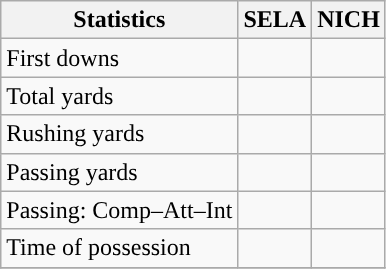<table class="wikitable" style="float: left;">
<tr>
<th>Statistics</th>
<th>SELA</th>
<th>NICH</th>
</tr>
<tr>
<td>First downs</td>
<td></td>
<td></td>
</tr>
<tr>
<td>Total yards</td>
<td></td>
<td></td>
</tr>
<tr>
<td>Rushing yards</td>
<td></td>
<td></td>
</tr>
<tr>
<td>Passing yards</td>
<td></td>
<td></td>
</tr>
<tr>
<td>Passing: Comp–Att–Int</td>
<td></td>
<td></td>
</tr>
<tr>
<td>Time of possession</td>
<td></td>
<td></td>
</tr>
<tr>
</tr>
</table>
